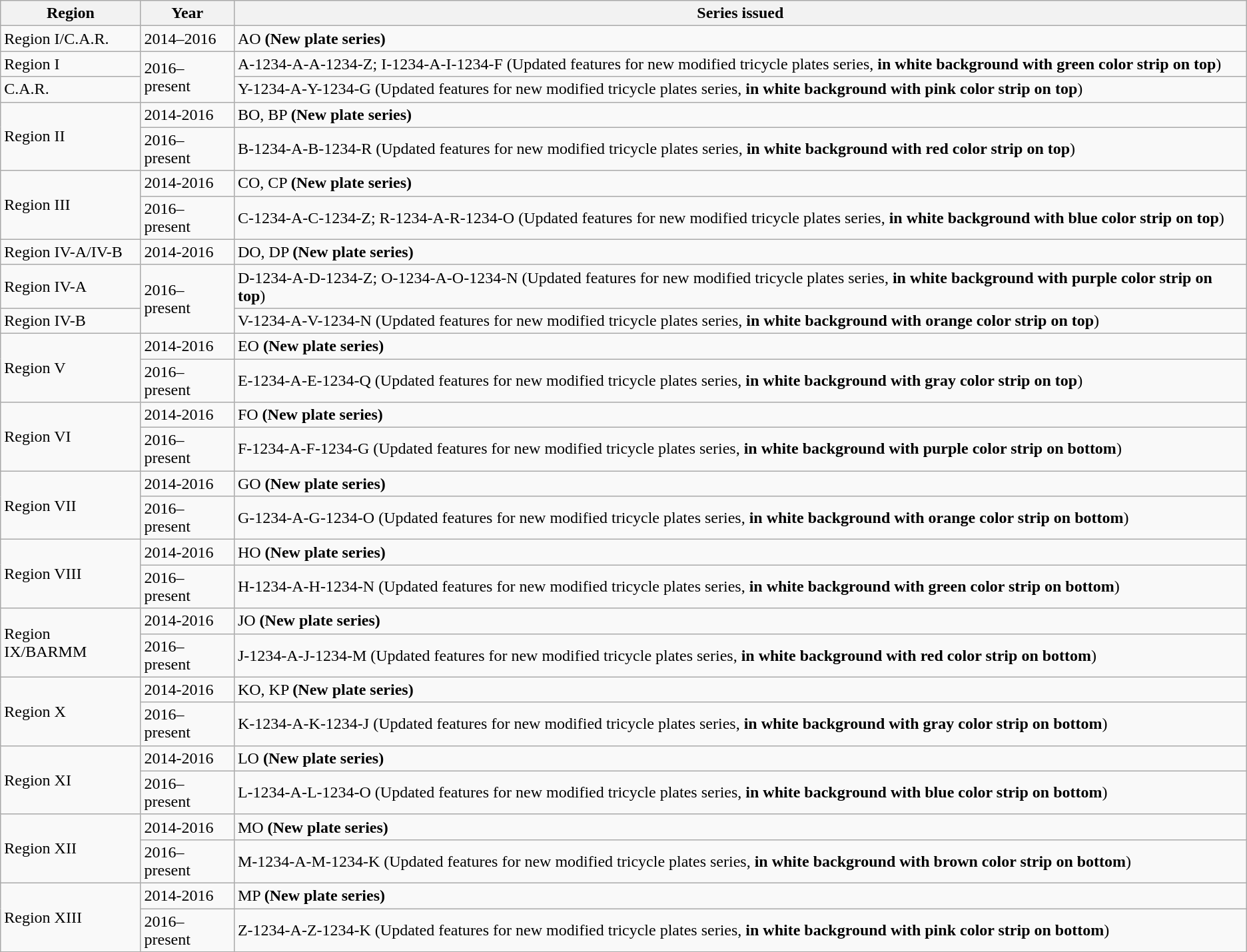<table class="wikitable">
<tr>
<th>Region</th>
<th>Year</th>
<th>Series issued</th>
</tr>
<tr>
<td>Region I/C.A.R.</td>
<td>2014–2016</td>
<td>AO <strong>(New plate series)</strong></td>
</tr>
<tr>
<td>Region I</td>
<td rowspan="2">2016–present</td>
<td>A-1234-A-A-1234-Z; I-1234-A-I-1234-F (Updated features for new modified tricycle plates series, <strong>in white background with green color strip on top</strong>)</td>
</tr>
<tr>
<td>C.A.R.</td>
<td>Y-1234-A-Y-1234-G (Updated features for new modified tricycle plates series, <strong>in white background with pink color strip on top</strong>)</td>
</tr>
<tr>
<td rowspan="2">Region II</td>
<td>2014-2016</td>
<td>BO, BP <strong>(New plate series)</strong></td>
</tr>
<tr>
<td>2016–present</td>
<td>B-1234-A-B-1234-R (Updated features for new modified tricycle plates series, <strong>in white background with red color strip on top</strong>)</td>
</tr>
<tr>
<td rowspan="2">Region III</td>
<td>2014-2016</td>
<td>CO, CP <strong>(New plate series)</strong></td>
</tr>
<tr>
<td>2016–present</td>
<td>C-1234-A-C-1234-Z; R-1234-A-R-1234-O (Updated features for new modified tricycle plates series, <strong>in white background with blue color strip on top</strong>)</td>
</tr>
<tr>
<td>Region IV-A/IV-B</td>
<td>2014-2016</td>
<td>DO, DP <strong>(New plate series)</strong></td>
</tr>
<tr>
<td>Region IV-A</td>
<td rowspan="2">2016–present</td>
<td>D-1234-A-D-1234-Z; O-1234-A-O-1234-N (Updated features for new modified  tricycle plates series, <strong>in white background with purple color strip on top</strong>)</td>
</tr>
<tr>
<td>Region IV-B</td>
<td>V-1234-A-V-1234-N (Updated features for new modified tricycle plates series, <strong>in white background with orange color strip on top</strong>)</td>
</tr>
<tr>
<td rowspan="2">Region V</td>
<td>2014-2016</td>
<td>EO <strong>(New plate series)</strong></td>
</tr>
<tr>
<td>2016–present</td>
<td>E-1234-A-E-1234-Q (Updated features for new modified tricycle plates series, <strong>in white background with gray color strip on top</strong>)</td>
</tr>
<tr>
<td rowspan="2">Region VI</td>
<td>2014-2016</td>
<td>FO <strong>(New plate series)</strong></td>
</tr>
<tr>
<td>2016–present</td>
<td>F-1234-A-F-1234-G   (Updated features for new modified tricycle plates series, <strong>in white background with purple color strip on bottom</strong>)</td>
</tr>
<tr>
<td rowspan="2">Region VII</td>
<td>2014-2016</td>
<td>GO <strong>(New plate series)</strong></td>
</tr>
<tr>
<td>2016–present</td>
<td>G-1234-A-G-1234-O (Updated features for new modified tricycle plates series, <strong>in white background with orange color strip on bottom</strong>)</td>
</tr>
<tr>
<td rowspan="2">Region VIII</td>
<td>2014-2016</td>
<td>HO <strong>(New plate series)</strong></td>
</tr>
<tr>
<td>2016–present</td>
<td>H-1234-A-H-1234-N (Updated features for new modified tricycle plates series, <strong>in white background with green color strip on bottom</strong>)</td>
</tr>
<tr>
<td rowspan="2">Region IX/BARMM</td>
<td>2014-2016</td>
<td>JO <strong>(New plate series)</strong></td>
</tr>
<tr>
<td>2016–present</td>
<td>J-1234-A-J-1234-M (Updated features for new modified tricycle plates series, <strong>in white background with red color strip on bottom</strong>)</td>
</tr>
<tr>
<td rowspan="2">Region X</td>
<td>2014-2016</td>
<td>KO, KP <strong>(New plate series)</strong></td>
</tr>
<tr>
<td>2016–present</td>
<td>K-1234-A-K-1234-J (Updated features for new modified tricycle plates series, <strong>in white background with gray color strip on bottom</strong>)</td>
</tr>
<tr>
<td rowspan="2">Region XI</td>
<td>2014-2016</td>
<td>LO <strong>(New plate series)</strong></td>
</tr>
<tr>
<td>2016–present</td>
<td>L-1234-A-L-1234-O (Updated features for new modified tricycle plates series, <strong>in white background with blue color strip on bottom</strong>)</td>
</tr>
<tr>
<td rowspan="2">Region XII</td>
<td>2014-2016</td>
<td>MO <strong>(New plate series)</strong></td>
</tr>
<tr>
<td>2016–present</td>
<td>M-1234-A-M-1234-K (Updated features for new modified tricycle plates series, <strong>in white background with brown color strip on bottom</strong>)</td>
</tr>
<tr>
<td rowspan="2">Region XIII</td>
<td>2014-2016</td>
<td>MP <strong>(New plate series)</strong></td>
</tr>
<tr>
<td>2016–present</td>
<td>Z-1234-A-Z-1234-K (Updated features for new modified tricycle plates series, <strong>in white background with pink color strip on bottom</strong>)</td>
</tr>
<tr>
</tr>
</table>
